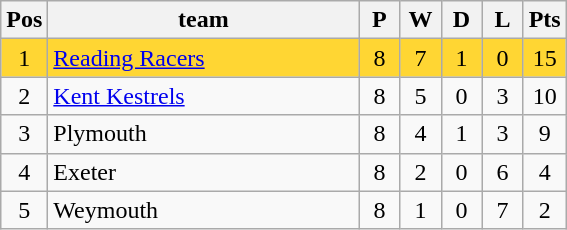<table class="wikitable" style="font-size: 100%">
<tr>
<th width=20>Pos</th>
<th width=200>team</th>
<th width=20>P</th>
<th width=20>W</th>
<th width=20>D</th>
<th width=20>L</th>
<th width=20>Pts</th>
</tr>
<tr align=center style="background: #FFD633;">
<td>1</td>
<td align="left"><a href='#'>Reading Racers</a></td>
<td>8</td>
<td>7</td>
<td>1</td>
<td>0</td>
<td>15</td>
</tr>
<tr align=center>
<td>2</td>
<td align="left"><a href='#'>Kent Kestrels</a></td>
<td>8</td>
<td>5</td>
<td>0</td>
<td>3</td>
<td>10</td>
</tr>
<tr align=center>
<td>3</td>
<td align="left">Plymouth</td>
<td>8</td>
<td>4</td>
<td>1</td>
<td>3</td>
<td>9</td>
</tr>
<tr align=center>
<td>4</td>
<td align="left">Exeter</td>
<td>8</td>
<td>2</td>
<td>0</td>
<td>6</td>
<td>4</td>
</tr>
<tr align=center>
<td>5</td>
<td align="left">Weymouth</td>
<td>8</td>
<td>1</td>
<td>0</td>
<td>7</td>
<td>2</td>
</tr>
</table>
